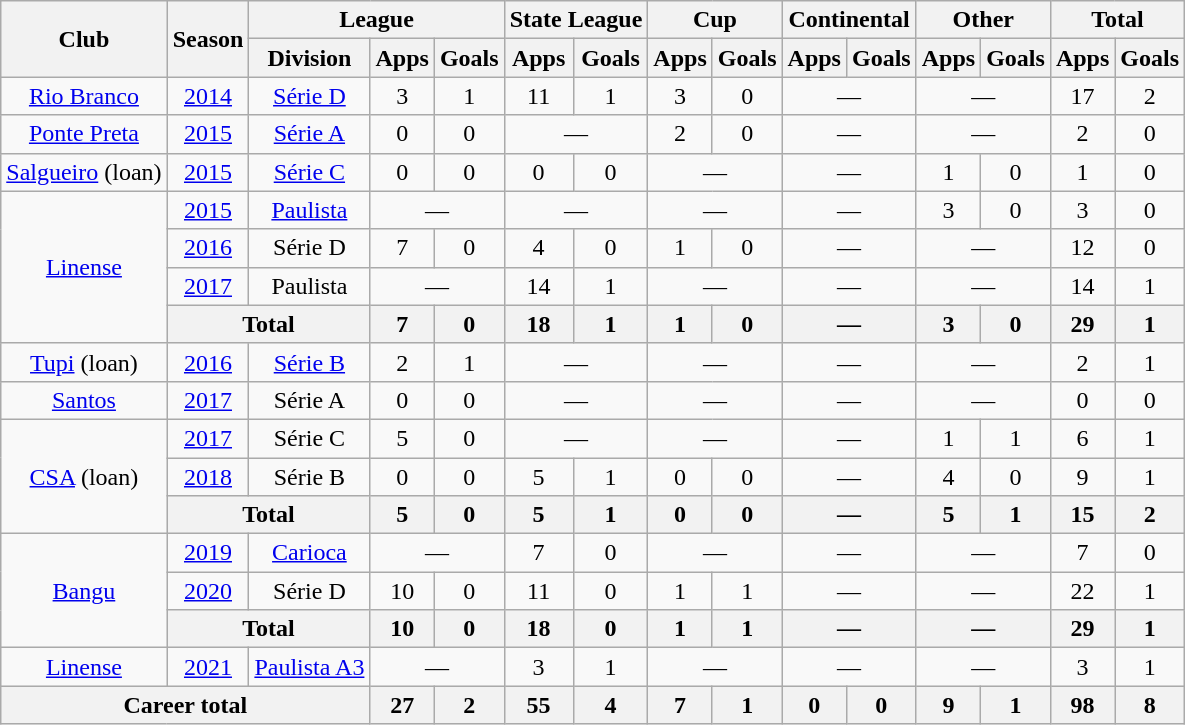<table class="wikitable" style="text-align: center;">
<tr>
<th rowspan="2">Club</th>
<th rowspan="2">Season</th>
<th colspan="3">League</th>
<th colspan="2">State League</th>
<th colspan="2">Cup</th>
<th colspan="2">Continental</th>
<th colspan="2">Other</th>
<th colspan="2">Total</th>
</tr>
<tr>
<th>Division</th>
<th>Apps</th>
<th>Goals</th>
<th>Apps</th>
<th>Goals</th>
<th>Apps</th>
<th>Goals</th>
<th>Apps</th>
<th>Goals</th>
<th>Apps</th>
<th>Goals</th>
<th>Apps</th>
<th>Goals</th>
</tr>
<tr>
<td valign="center"><a href='#'>Rio Branco</a></td>
<td><a href='#'>2014</a></td>
<td><a href='#'>Série D</a></td>
<td>3</td>
<td>1</td>
<td>11</td>
<td>1</td>
<td>3</td>
<td>0</td>
<td colspan="2">—</td>
<td colspan="2">—</td>
<td>17</td>
<td>2</td>
</tr>
<tr>
<td valign="center"><a href='#'>Ponte Preta</a></td>
<td><a href='#'>2015</a></td>
<td><a href='#'>Série A</a></td>
<td>0</td>
<td>0</td>
<td colspan="2">—</td>
<td>2</td>
<td>0</td>
<td colspan="2">—</td>
<td colspan="2">—</td>
<td>2</td>
<td>0</td>
</tr>
<tr>
<td valign="center"><a href='#'>Salgueiro</a> (loan)</td>
<td><a href='#'>2015</a></td>
<td><a href='#'>Série C</a></td>
<td>0</td>
<td>0</td>
<td>0</td>
<td>0</td>
<td colspan="2">—</td>
<td colspan="2">—</td>
<td>1</td>
<td>0</td>
<td>1</td>
<td>0</td>
</tr>
<tr>
<td rowspan="4" valign="center"><a href='#'>Linense</a></td>
<td><a href='#'>2015</a></td>
<td><a href='#'>Paulista</a></td>
<td colspan="2">—</td>
<td colspan="2">—</td>
<td colspan="2">—</td>
<td colspan="2">—</td>
<td>3</td>
<td>0</td>
<td>3</td>
<td>0</td>
</tr>
<tr>
<td><a href='#'>2016</a></td>
<td>Série D</td>
<td>7</td>
<td>0</td>
<td>4</td>
<td>0</td>
<td>1</td>
<td>0</td>
<td colspan="2">—</td>
<td colspan="2">—</td>
<td>12</td>
<td>0</td>
</tr>
<tr>
<td><a href='#'>2017</a></td>
<td>Paulista</td>
<td colspan="2">—</td>
<td>14</td>
<td>1</td>
<td colspan="2">—</td>
<td colspan="2">—</td>
<td colspan="2">—</td>
<td>14</td>
<td>1</td>
</tr>
<tr>
<th colspan="2">Total</th>
<th>7</th>
<th>0</th>
<th>18</th>
<th>1</th>
<th>1</th>
<th>0</th>
<th colspan="2">—</th>
<th>3</th>
<th>0</th>
<th>29</th>
<th>1</th>
</tr>
<tr>
<td valign="center"><a href='#'>Tupi</a> (loan)</td>
<td><a href='#'>2016</a></td>
<td><a href='#'>Série B</a></td>
<td>2</td>
<td>1</td>
<td colspan="2">—</td>
<td colspan="2">—</td>
<td colspan="2">—</td>
<td colspan="2">—</td>
<td>2</td>
<td>1</td>
</tr>
<tr>
<td valign="center"><a href='#'>Santos</a></td>
<td><a href='#'>2017</a></td>
<td>Série A</td>
<td>0</td>
<td>0</td>
<td colspan="2">—</td>
<td colspan="2">—</td>
<td colspan="2">—</td>
<td colspan="2">—</td>
<td>0</td>
<td>0</td>
</tr>
<tr>
<td rowspan="3" valign="center"><a href='#'>CSA</a> (loan)</td>
<td><a href='#'>2017</a></td>
<td>Série C</td>
<td>5</td>
<td>0</td>
<td colspan="2">—</td>
<td colspan="2">—</td>
<td colspan="2">—</td>
<td>1</td>
<td>1</td>
<td>6</td>
<td>1</td>
</tr>
<tr>
<td><a href='#'>2018</a></td>
<td>Série B</td>
<td>0</td>
<td>0</td>
<td>5</td>
<td>1</td>
<td>0</td>
<td>0</td>
<td colspan="2">—</td>
<td>4</td>
<td>0</td>
<td>9</td>
<td>1</td>
</tr>
<tr>
<th colspan="2">Total</th>
<th>5</th>
<th>0</th>
<th>5</th>
<th>1</th>
<th>0</th>
<th>0</th>
<th colspan="2">—</th>
<th>5</th>
<th>1</th>
<th>15</th>
<th>2</th>
</tr>
<tr>
<td rowspan="3" valign="center"><a href='#'>Bangu</a></td>
<td><a href='#'>2019</a></td>
<td><a href='#'>Carioca</a></td>
<td colspan="2">—</td>
<td>7</td>
<td>0</td>
<td colspan="2">—</td>
<td colspan="2">—</td>
<td colspan="2">—</td>
<td>7</td>
<td>0</td>
</tr>
<tr>
<td><a href='#'>2020</a></td>
<td>Série D</td>
<td>10</td>
<td>0</td>
<td>11</td>
<td>0</td>
<td>1</td>
<td>1</td>
<td colspan="2">—</td>
<td colspan="2">—</td>
<td>22</td>
<td>1</td>
</tr>
<tr>
<th colspan="2">Total</th>
<th>10</th>
<th>0</th>
<th>18</th>
<th>0</th>
<th>1</th>
<th>1</th>
<th colspan="2">—</th>
<th colspan="2">—</th>
<th>29</th>
<th>1</th>
</tr>
<tr>
<td valign="center"><a href='#'>Linense</a></td>
<td><a href='#'>2021</a></td>
<td><a href='#'>Paulista A3</a></td>
<td colspan="2">—</td>
<td>3</td>
<td>1</td>
<td colspan="2">—</td>
<td colspan="2">—</td>
<td colspan="2">—</td>
<td>3</td>
<td>1</td>
</tr>
<tr>
<th colspan="3"><strong>Career total</strong></th>
<th>27</th>
<th>2</th>
<th>55</th>
<th>4</th>
<th>7</th>
<th>1</th>
<th>0</th>
<th>0</th>
<th>9</th>
<th>1</th>
<th>98</th>
<th>8</th>
</tr>
</table>
